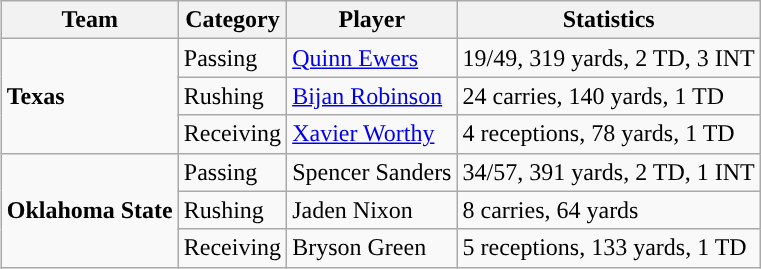<table class="wikitable" style="float: right;">
<tr>
<th>Team</th>
<th>Category</th>
<th>Player</th>
<th>Statistics</th>
</tr>
<tr>
<td rowspan=3><strong>Texas</strong></td>
<td>Passing</td>
<td><a href='#'>Quinn Ewers</a></td>
<td>19/49, 319 yards, 2 TD, 3 INT</td>
</tr>
<tr>
<td>Rushing</td>
<td><a href='#'>Bijan Robinson</a></td>
<td>24 carries, 140 yards, 1 TD</td>
</tr>
<tr>
<td>Receiving</td>
<td><a href='#'>Xavier Worthy</a></td>
<td>4 receptions, 78 yards, 1 TD</td>
</tr>
<tr>
<td rowspan=3><strong>Oklahoma State</strong></td>
<td>Passing</td>
<td>Spencer Sanders</td>
<td>34/57, 391 yards, 2 TD, 1 INT</td>
</tr>
<tr>
<td>Rushing</td>
<td>Jaden Nixon</td>
<td>8 carries, 64 yards</td>
</tr>
<tr>
<td>Receiving</td>
<td>Bryson Green</td>
<td>5 receptions, 133 yards, 1 TD</td>
</tr>
</table>
